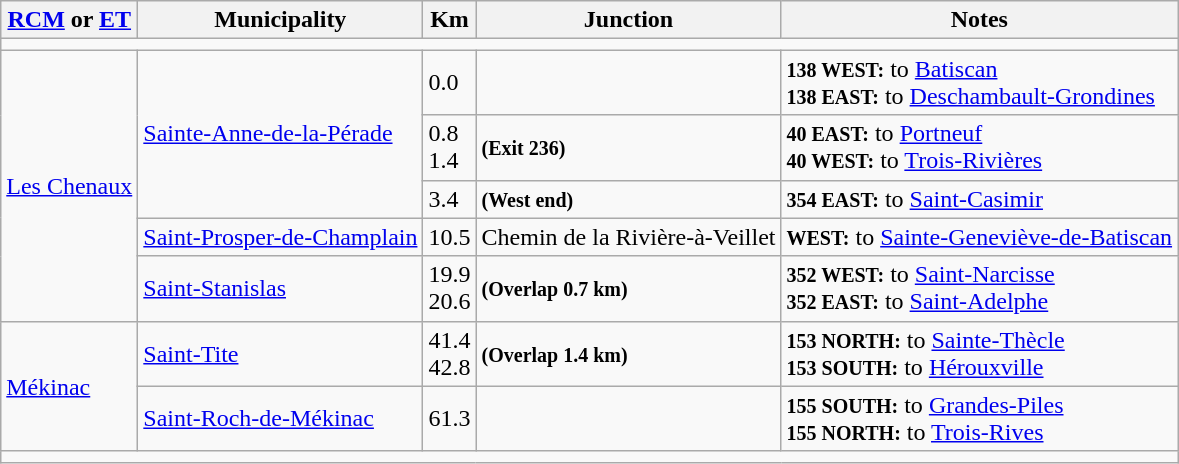<table class=wikitable>
<tr>
<th><a href='#'>RCM</a> or <a href='#'>ET</a></th>
<th>Municipality</th>
<th>Km</th>
<th>Junction</th>
<th>Notes</th>
</tr>
<tr>
<td colspan="5"></td>
</tr>
<tr>
<td rowspan="5"><a href='#'>Les Chenaux</a></td>
<td rowspan="3"><a href='#'>Sainte-Anne-de-la-Pérade</a></td>
<td>0.0</td>
<td></td>
<td><small><strong>138 WEST:</strong></small> to <a href='#'>Batiscan</a> <br> <small><strong>138 EAST:</strong></small> to <a href='#'>Deschambault-Grondines</a></td>
</tr>
<tr>
<td>0.8 <br> 1.4</td>
<td> <small><strong>(Exit 236)</strong></small></td>
<td><small><strong>40 EAST:</strong></small> to <a href='#'>Portneuf</a> <br> <small><strong>40 WEST:</strong></small> to <a href='#'>Trois-Rivières</a></td>
</tr>
<tr>
<td>3.4</td>
<td> <small><strong>(West end)</strong></small></td>
<td><small><strong>354 EAST:</strong></small> to <a href='#'>Saint-Casimir</a></td>
</tr>
<tr>
<td><a href='#'>Saint-Prosper-de-Champlain</a></td>
<td>10.5</td>
<td>Chemin de la Rivière-à-Veillet</td>
<td><small><strong>WEST:</strong></small> to <a href='#'>Sainte-Geneviève-de-Batiscan</a></td>
</tr>
<tr>
<td><a href='#'>Saint-Stanislas</a></td>
<td>19.9 <br> 20.6</td>
<td> <small><strong>(Overlap 0.7 km)</strong></small></td>
<td><small><strong>352 WEST:</strong></small> to <a href='#'>Saint-Narcisse</a> <br> <small><strong>352 EAST:</strong></small> to <a href='#'>Saint-Adelphe</a></td>
</tr>
<tr>
<td rowspan="2"><a href='#'>Mékinac</a></td>
<td><a href='#'>Saint-Tite</a></td>
<td>41.4 <br> 42.8</td>
<td> <small><strong>(Overlap 1.4 km)</strong></small></td>
<td><small><strong>153 NORTH:</strong></small> to <a href='#'>Sainte-Thècle</a> <br> <small><strong>153 SOUTH:</strong></small> to <a href='#'>Hérouxville</a></td>
</tr>
<tr>
<td><a href='#'>Saint-Roch-de-Mékinac</a></td>
<td>61.3</td>
<td></td>
<td><small><strong>155 SOUTH:</strong></small> to <a href='#'>Grandes-Piles</a> <br> <small><strong>155 NORTH:</strong></small> to <a href='#'>Trois-Rives</a></td>
</tr>
<tr>
<td colspan="5"></td>
</tr>
</table>
